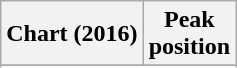<table class="wikitable sortable plainrowheaders">
<tr>
<th>Chart (2016)</th>
<th>Peak<br>position</th>
</tr>
<tr>
</tr>
<tr>
</tr>
<tr>
</tr>
<tr>
</tr>
</table>
